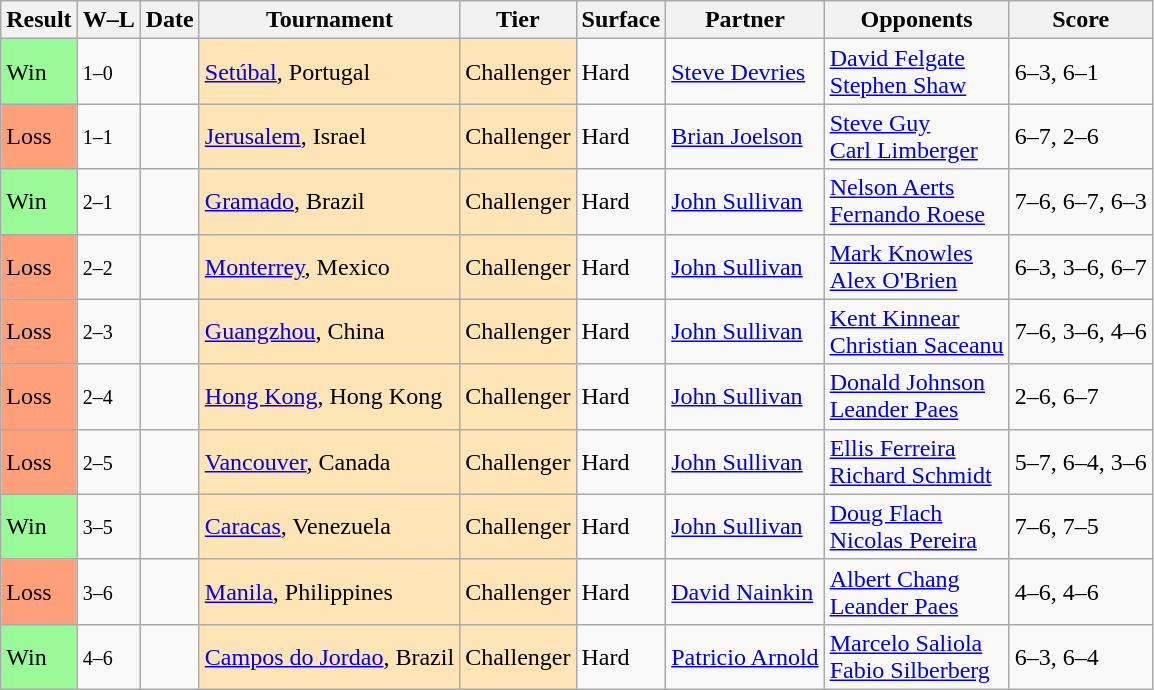<table class="sortable wikitable">
<tr>
<th>Result</th>
<th class="unsortable">W–L</th>
<th>Date</th>
<th>Tournament</th>
<th>Tier</th>
<th>Surface</th>
<th>Partner</th>
<th>Opponents</th>
<th class="unsortable">Score</th>
</tr>
<tr>
<td style="background:#98fb98;">Win</td>
<td><small>1–0</small></td>
<td></td>
<td style="background:moccasin;"><a href='#'>Setúbal</a>, Portugal</td>
<td style="background:moccasin;">Challenger</td>
<td>Hard</td>
<td> <a href='#'>Steve Devries</a></td>
<td> <a href='#'>David Felgate</a> <br>  <a href='#'>Stephen Shaw</a></td>
<td>6–3, 6–1</td>
</tr>
<tr>
<td style="background:#ffa07a;">Loss</td>
<td><small>1–1</small></td>
<td></td>
<td style="background:moccasin;"><a href='#'>Jerusalem</a>, Israel</td>
<td style="background:moccasin;">Challenger</td>
<td>Hard</td>
<td> <a href='#'>Brian Joelson</a></td>
<td> <a href='#'>Steve Guy</a> <br>  <a href='#'>Carl Limberger</a></td>
<td>6–7, 2–6</td>
</tr>
<tr>
<td style="background:#98fb98;">Win</td>
<td><small>2–1</small></td>
<td></td>
<td style="background:moccasin;"><a href='#'>Gramado</a>, Brazil</td>
<td style="background:moccasin;">Challenger</td>
<td>Hard</td>
<td> <a href='#'>John Sullivan</a></td>
<td> <a href='#'>Nelson Aerts</a> <br>  <a href='#'>Fernando Roese</a></td>
<td>7–6, 6–7, 6–3</td>
</tr>
<tr>
<td style="background:#ffa07a;">Loss</td>
<td><small>2–2</small></td>
<td></td>
<td style="background:moccasin;"><a href='#'>Monterrey</a>, Mexico</td>
<td style="background:moccasin;">Challenger</td>
<td>Hard</td>
<td> <a href='#'>John Sullivan</a></td>
<td> <a href='#'>Mark Knowles</a> <br>  <a href='#'>Alex O'Brien</a></td>
<td>6–3, 3–6, 6–7</td>
</tr>
<tr>
<td style="background:#ffa07a;">Loss</td>
<td><small>2–3</small></td>
<td></td>
<td style="background:moccasin;"><a href='#'>Guangzhou</a>, China</td>
<td style="background:moccasin;">Challenger</td>
<td>Hard</td>
<td> <a href='#'>John Sullivan</a></td>
<td> <a href='#'>Kent Kinnear</a> <br>  <a href='#'>Christian Saceanu</a></td>
<td>7–6, 3–6, 4–6</td>
</tr>
<tr>
<td style="background:#ffa07a;">Loss</td>
<td><small>2–4</small></td>
<td></td>
<td style="background:moccasin;"><a href='#'>Hong Kong</a>, Hong Kong</td>
<td style="background:moccasin;">Challenger</td>
<td>Hard</td>
<td> <a href='#'>John Sullivan</a></td>
<td> <a href='#'>Donald Johnson</a> <br>  <a href='#'>Leander Paes</a></td>
<td>2–6, 6–7</td>
</tr>
<tr>
<td style="background:#ffa07a;">Loss</td>
<td><small>2–5</small></td>
<td></td>
<td style="background:moccasin;"><a href='#'>Vancouver</a>, Canada</td>
<td style="background:moccasin;">Challenger</td>
<td>Hard</td>
<td> <a href='#'>John Sullivan</a></td>
<td> <a href='#'>Ellis Ferreira</a> <br>  <a href='#'>Richard Schmidt</a></td>
<td>5–7, 6–4, 3–6</td>
</tr>
<tr>
<td style="background:#98fb98;">Win</td>
<td><small>3–5</small></td>
<td></td>
<td style="background:moccasin;"><a href='#'>Caracas</a>, Venezuela</td>
<td style="background:moccasin;">Challenger</td>
<td>Hard</td>
<td> <a href='#'>John Sullivan</a></td>
<td> <a href='#'>Doug Flach</a> <br>  <a href='#'>Nicolas Pereira</a></td>
<td>7–6, 7–5</td>
</tr>
<tr>
<td style="background:#ffa07a;">Loss</td>
<td><small>3–6</small></td>
<td></td>
<td style="background:moccasin;"><a href='#'>Manila</a>, Philippines</td>
<td style="background:moccasin;">Challenger</td>
<td>Hard</td>
<td> <a href='#'>David Nainkin</a></td>
<td> <a href='#'>Albert Chang</a> <br>  <a href='#'>Leander Paes</a></td>
<td>4–6, 4–6</td>
</tr>
<tr>
<td style="background:#98fb98;">Win</td>
<td><small>4–6</small></td>
<td></td>
<td style="background:moccasin;"><a href='#'>Campos do Jordao</a>, Brazil</td>
<td style="background:moccasin;">Challenger</td>
<td>Hard</td>
<td> <a href='#'>Patricio Arnold</a></td>
<td> <a href='#'>Marcelo Saliola</a> <br>  <a href='#'>Fabio Silberberg</a></td>
<td>6–3, 6–4</td>
</tr>
</table>
